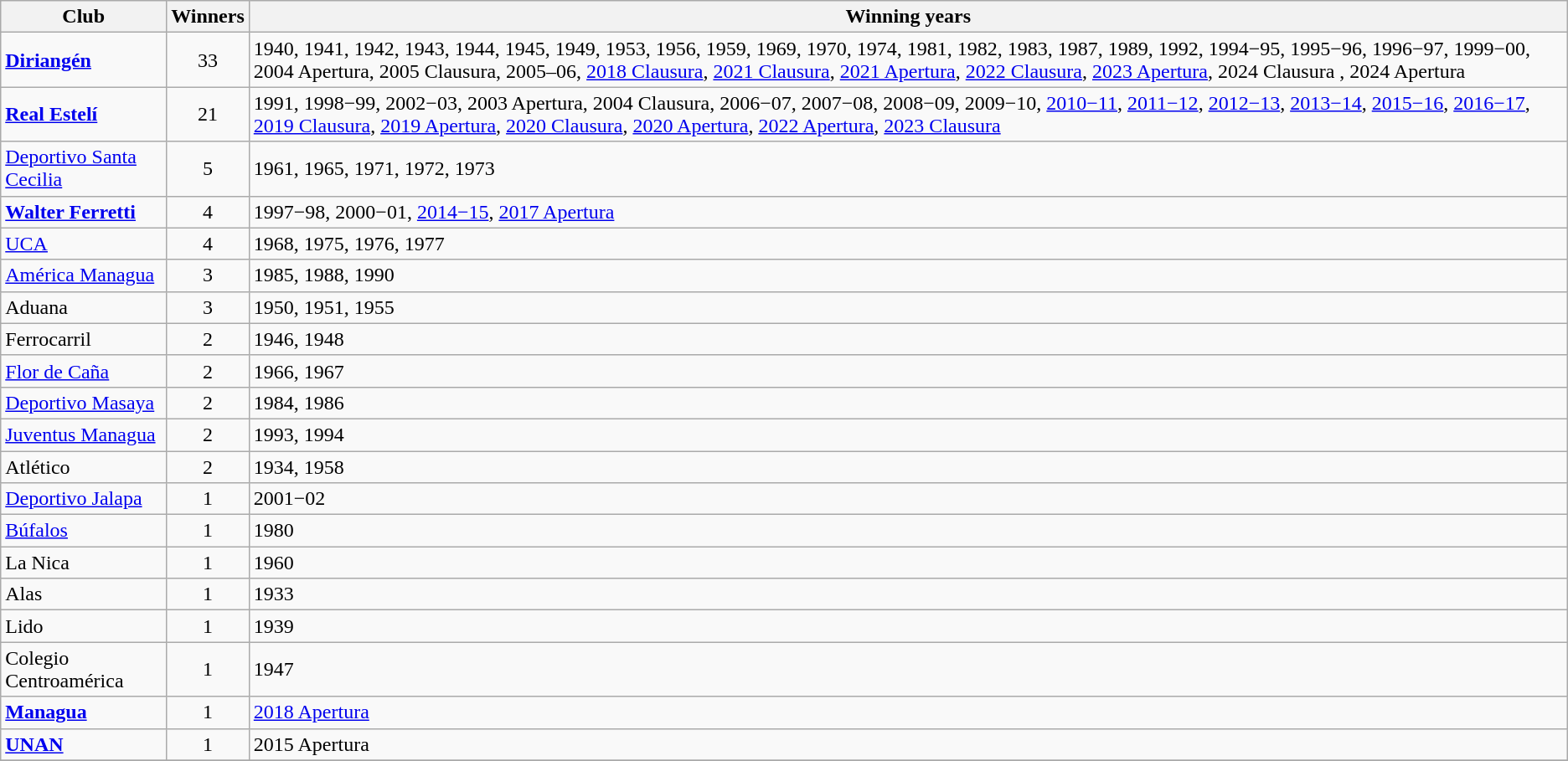<table class="wikitable sortable plainrowheaders">
<tr>
<th scope=col>Club</th>
<th scope=col>Winners</th>
<th scope=col class="unsortable">Winning years</th>
</tr>
<tr>
<td><strong><a href='#'>Diriangén</a></strong></td>
<td align=center>33</td>
<td>1940, 1941, 1942, 1943, 1944, 1945, 1949, 1953, 1956, 1959, 1969, 1970, 1974, 1981, 1982, 1983, 1987, 1989, 1992, 1994−95, 1995−96, 1996−97, 1999−00, 2004 Apertura, 2005 Clausura, 2005–06, <a href='#'>2018 Clausura</a>, <a href='#'>2021 Clausura</a>, <a href='#'>2021 Apertura</a>, <a href='#'>2022 Clausura</a>, <a href='#'>2023 Apertura</a>, 2024 Clausura , 2024 Apertura</td>
</tr>
<tr>
<td><strong><a href='#'>Real Estelí</a></strong></td>
<td align=center>21</td>
<td>1991, 1998−99, 2002−03, 2003 Apertura, 2004 Clausura, 2006−07, 2007−08, 2008−09, 2009−10, <a href='#'>2010−11</a>, <a href='#'>2011−12</a>, <a href='#'>2012−13</a>, <a href='#'>2013−14</a>, <a href='#'>2015−16</a>, <a href='#'>2016−17</a>, <a href='#'>2019 Clausura</a>, <a href='#'>2019 Apertura</a>, <a href='#'>2020 Clausura</a>, <a href='#'>2020 Apertura</a>, <a href='#'>2022 Apertura</a>, <a href='#'>2023 Clausura</a></td>
</tr>
<tr>
<td><a href='#'>Deportivo Santa Cecilia</a></td>
<td align=center>5</td>
<td>1961, 1965, 1971, 1972, 1973</td>
</tr>
<tr>
<td><strong><a href='#'>Walter Ferretti</a></strong></td>
<td align=center>4</td>
<td>1997−98, 2000−01, <a href='#'>2014−15</a>, <a href='#'>2017 Apertura</a></td>
</tr>
<tr>
<td><a href='#'>UCA</a></td>
<td align=center>4</td>
<td>1968, 1975, 1976, 1977</td>
</tr>
<tr>
<td><a href='#'>América Managua</a></td>
<td align=center>3</td>
<td>1985, 1988, 1990</td>
</tr>
<tr>
<td>Aduana</td>
<td align=center>3</td>
<td>1950, 1951, 1955</td>
</tr>
<tr>
<td>Ferrocarril</td>
<td align=center>2</td>
<td>1946, 1948</td>
</tr>
<tr>
<td><a href='#'>Flor de Caña</a></td>
<td align=center>2</td>
<td>1966, 1967</td>
</tr>
<tr>
<td><a href='#'>Deportivo Masaya</a></td>
<td align=center>2</td>
<td>1984, 1986</td>
</tr>
<tr>
<td><a href='#'>Juventus Managua</a></td>
<td align=center>2</td>
<td>1993, 1994</td>
</tr>
<tr>
<td>Atlético</td>
<td align=center>2</td>
<td>1934, 1958</td>
</tr>
<tr>
<td><a href='#'>Deportivo Jalapa</a></td>
<td align=center>1</td>
<td>2001−02</td>
</tr>
<tr>
<td><a href='#'>Búfalos</a></td>
<td align=center>1</td>
<td>1980</td>
</tr>
<tr>
<td>La Nica</td>
<td align=center>1</td>
<td>1960</td>
</tr>
<tr>
<td>Alas</td>
<td align=center>1</td>
<td>1933</td>
</tr>
<tr>
<td>Lido</td>
<td align=center>1</td>
<td>1939</td>
</tr>
<tr>
<td>Colegio Centroamérica</td>
<td align=center>1</td>
<td>1947</td>
</tr>
<tr>
<td><strong><a href='#'>Managua</a></strong></td>
<td align=center>1</td>
<td><a href='#'>2018 Apertura</a></td>
</tr>
<tr>
<td><strong><a href='#'>UNAN</a></strong></td>
<td align=center>1</td>
<td>2015 Apertura</td>
</tr>
<tr>
</tr>
</table>
